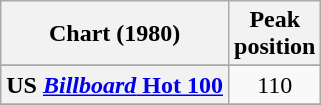<table class="wikitable sortable plainrowheaders" style="text-align:center">
<tr>
<th>Chart (1980)</th>
<th>Peak<br>position</th>
</tr>
<tr>
</tr>
<tr>
</tr>
<tr>
<th scope="row">US <a href='#'><em>Billboard</em> Hot 100</a></th>
<td>110</td>
</tr>
<tr>
</tr>
</table>
